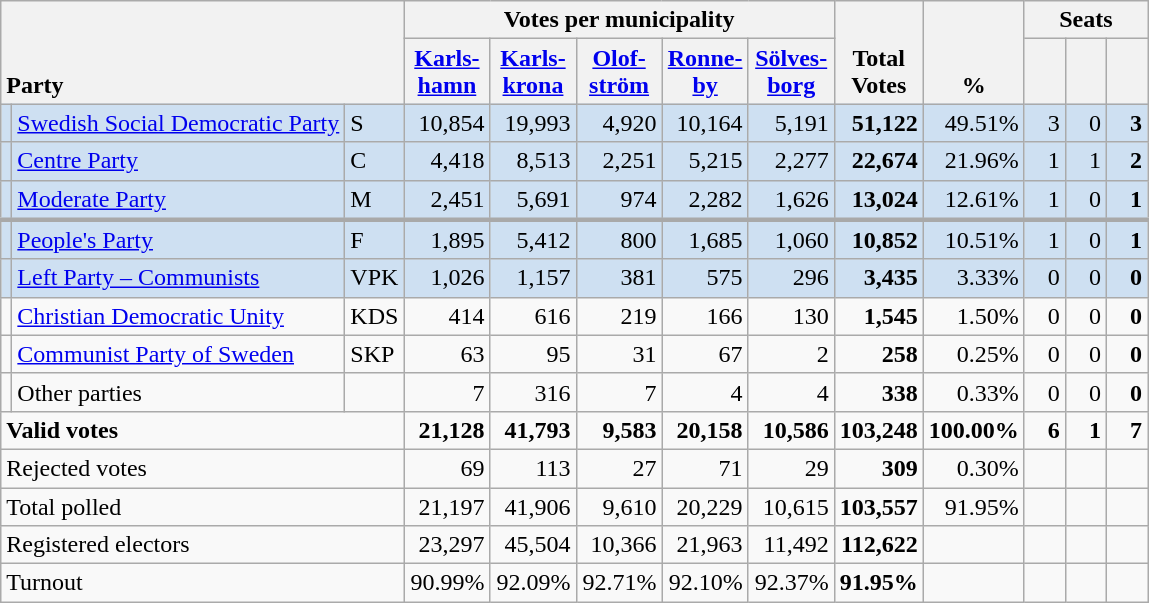<table class="wikitable" border="1" style="text-align:right;">
<tr>
<th style="text-align:left;" valign=bottom rowspan=2 colspan=3>Party</th>
<th colspan=5>Votes per municipality</th>
<th align=center valign=bottom rowspan=2 width="50">Total Votes</th>
<th align=center valign=bottom rowspan=2 width="50">%</th>
<th colspan=3>Seats</th>
</tr>
<tr>
<th align=center valign=bottom width="50"><a href='#'>Karls- hamn</a></th>
<th align=center valign=bottom width="50"><a href='#'>Karls- krona</a></th>
<th align=center valign=bottom width="50"><a href='#'>Olof- ström</a></th>
<th align=center valign=bottom width="50"><a href='#'>Ronne- by</a></th>
<th align=center valign=bottom width="50"><a href='#'>Sölves- borg</a></th>
<th align=center valign=bottom width="20"><small></small></th>
<th align=center valign=bottom width="20"><small><a href='#'></a></small></th>
<th align=center valign=bottom width="20"><small></small></th>
</tr>
<tr style="background:#CEE0F2;">
<td></td>
<td align=left style="white-space: nowrap;"><a href='#'>Swedish Social Democratic Party</a></td>
<td align=left>S</td>
<td>10,854</td>
<td>19,993</td>
<td>4,920</td>
<td>10,164</td>
<td>5,191</td>
<td><strong>51,122</strong></td>
<td>49.51%</td>
<td>3</td>
<td>0</td>
<td><strong>3</strong></td>
</tr>
<tr style="background:#CEE0F2;">
<td></td>
<td align=left><a href='#'>Centre Party</a></td>
<td align=left>C</td>
<td>4,418</td>
<td>8,513</td>
<td>2,251</td>
<td>5,215</td>
<td>2,277</td>
<td><strong>22,674</strong></td>
<td>21.96%</td>
<td>1</td>
<td>1</td>
<td><strong>2</strong></td>
</tr>
<tr style="background:#CEE0F2;">
<td></td>
<td align=left><a href='#'>Moderate Party</a></td>
<td align=left>M</td>
<td>2,451</td>
<td>5,691</td>
<td>974</td>
<td>2,282</td>
<td>1,626</td>
<td><strong>13,024</strong></td>
<td>12.61%</td>
<td>1</td>
<td>0</td>
<td><strong>1</strong></td>
</tr>
<tr style="background:#CEE0F2; border-top:3px solid darkgray;">
<td></td>
<td align=left><a href='#'>People's Party</a></td>
<td align=left>F</td>
<td>1,895</td>
<td>5,412</td>
<td>800</td>
<td>1,685</td>
<td>1,060</td>
<td><strong>10,852</strong></td>
<td>10.51%</td>
<td>1</td>
<td>0</td>
<td><strong>1</strong></td>
</tr>
<tr style="background:#CEE0F2;">
<td></td>
<td align=left><a href='#'>Left Party – Communists</a></td>
<td align=left>VPK</td>
<td>1,026</td>
<td>1,157</td>
<td>381</td>
<td>575</td>
<td>296</td>
<td><strong>3,435</strong></td>
<td>3.33%</td>
<td>0</td>
<td>0</td>
<td><strong>0</strong></td>
</tr>
<tr>
<td></td>
<td align=left><a href='#'>Christian Democratic Unity</a></td>
<td align=left>KDS</td>
<td>414</td>
<td>616</td>
<td>219</td>
<td>166</td>
<td>130</td>
<td><strong>1,545</strong></td>
<td>1.50%</td>
<td>0</td>
<td>0</td>
<td><strong>0</strong></td>
</tr>
<tr>
<td></td>
<td align=left><a href='#'>Communist Party of Sweden</a></td>
<td align=left>SKP</td>
<td>63</td>
<td>95</td>
<td>31</td>
<td>67</td>
<td>2</td>
<td><strong>258</strong></td>
<td>0.25%</td>
<td>0</td>
<td>0</td>
<td><strong>0</strong></td>
</tr>
<tr>
<td></td>
<td align=left>Other parties</td>
<td></td>
<td>7</td>
<td>316</td>
<td>7</td>
<td>4</td>
<td>4</td>
<td><strong>338</strong></td>
<td>0.33%</td>
<td>0</td>
<td>0</td>
<td><strong>0</strong></td>
</tr>
<tr style="font-weight:bold">
<td align=left colspan=3>Valid votes</td>
<td>21,128</td>
<td>41,793</td>
<td>9,583</td>
<td>20,158</td>
<td>10,586</td>
<td>103,248</td>
<td>100.00%</td>
<td>6</td>
<td>1</td>
<td>7</td>
</tr>
<tr>
<td align=left colspan=3>Rejected votes</td>
<td>69</td>
<td>113</td>
<td>27</td>
<td>71</td>
<td>29</td>
<td><strong>309</strong></td>
<td>0.30%</td>
<td></td>
<td></td>
<td></td>
</tr>
<tr>
<td align=left colspan=3>Total polled</td>
<td>21,197</td>
<td>41,906</td>
<td>9,610</td>
<td>20,229</td>
<td>10,615</td>
<td><strong>103,557</strong></td>
<td>91.95%</td>
<td></td>
<td></td>
<td></td>
</tr>
<tr>
<td align=left colspan=3>Registered electors</td>
<td>23,297</td>
<td>45,504</td>
<td>10,366</td>
<td>21,963</td>
<td>11,492</td>
<td><strong>112,622</strong></td>
<td></td>
<td></td>
<td></td>
<td></td>
</tr>
<tr>
<td align=left colspan=3>Turnout</td>
<td>90.99%</td>
<td>92.09%</td>
<td>92.71%</td>
<td>92.10%</td>
<td>92.37%</td>
<td><strong>91.95%</strong></td>
<td></td>
<td></td>
<td></td>
<td></td>
</tr>
</table>
